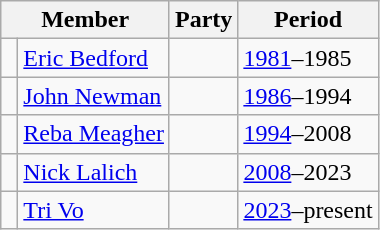<table class="wikitable">
<tr>
<th colspan="2">Member</th>
<th>Party</th>
<th>Period</th>
</tr>
<tr>
<td> </td>
<td><a href='#'>Eric Bedford</a></td>
<td></td>
<td><a href='#'>1981</a>–1985</td>
</tr>
<tr>
<td> </td>
<td><a href='#'>John Newman</a></td>
<td></td>
<td><a href='#'>1986</a>–1994</td>
</tr>
<tr>
<td> </td>
<td><a href='#'>Reba Meagher</a></td>
<td></td>
<td><a href='#'>1994</a>–2008</td>
</tr>
<tr>
<td> </td>
<td><a href='#'>Nick Lalich</a></td>
<td></td>
<td><a href='#'>2008</a>–2023</td>
</tr>
<tr>
<td> </td>
<td><a href='#'>Tri Vo</a></td>
<td></td>
<td><a href='#'>2023</a>–present</td>
</tr>
</table>
